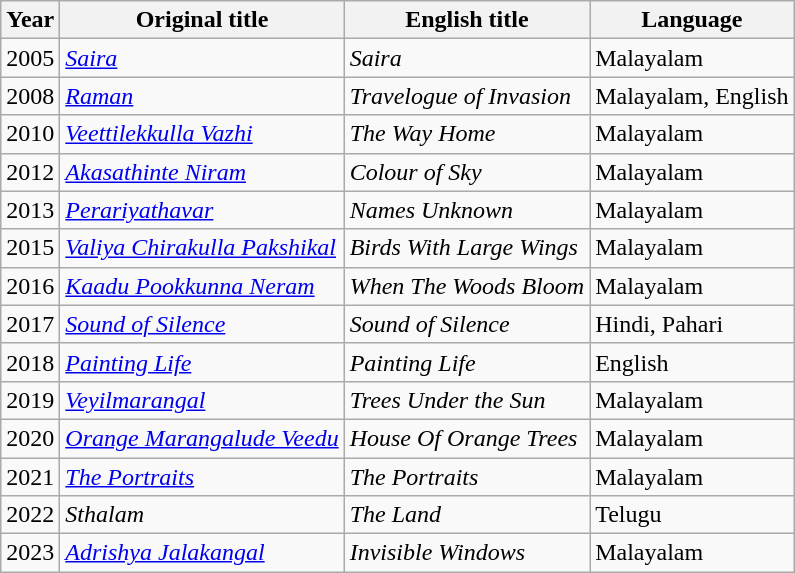<table class="wikitable">
<tr>
<th>Year</th>
<th>Original title</th>
<th>English title</th>
<th>Language</th>
</tr>
<tr>
<td>2005</td>
<td><em><a href='#'>Saira</a></em></td>
<td><em>Saira</em></td>
<td>Malayalam</td>
</tr>
<tr>
<td>2008</td>
<td><em><a href='#'>Raman</a></em></td>
<td><em>Travelogue of Invasion</em></td>
<td>Malayalam, English</td>
</tr>
<tr>
<td>2010</td>
<td><em><a href='#'>Veettilekkulla Vazhi</a></em></td>
<td><em>The Way Home</em></td>
<td>Malayalam</td>
</tr>
<tr>
<td>2012</td>
<td><em><a href='#'>Akasathinte Niram</a></em></td>
<td><em>Colour of Sky</em></td>
<td>Malayalam</td>
</tr>
<tr>
<td>2013</td>
<td><em><a href='#'>Perariyathavar</a></em></td>
<td><em>Names Unknown</em></td>
<td>Malayalam</td>
</tr>
<tr>
<td>2015</td>
<td><em><a href='#'>Valiya Chirakulla Pakshikal</a></em></td>
<td><em>Birds With Large Wings</em></td>
<td>Malayalam</td>
</tr>
<tr>
<td>2016</td>
<td><em><a href='#'>Kaadu Pookkunna Neram</a></em></td>
<td><em>When The Woods Bloom</em></td>
<td>Malayalam</td>
</tr>
<tr>
<td>2017</td>
<td><em><a href='#'>Sound of Silence</a></em></td>
<td><em>Sound of Silence</em></td>
<td>Hindi, Pahari</td>
</tr>
<tr>
<td>2018</td>
<td><em><a href='#'>Painting Life</a></em></td>
<td><em>Painting Life</em></td>
<td>English</td>
</tr>
<tr>
<td>2019</td>
<td><em><a href='#'>Veyilmarangal</a></em></td>
<td><em>Trees Under the Sun</em></td>
<td>Malayalam</td>
</tr>
<tr>
<td>2020</td>
<td><em><a href='#'>Orange Marangalude Veedu</a></em></td>
<td><em>House Of Orange Trees</em></td>
<td>Malayalam</td>
</tr>
<tr>
<td>2021</td>
<td><em><a href='#'>The Portraits</a></em></td>
<td><em>The Portraits</em></td>
<td>Malayalam</td>
</tr>
<tr>
<td>2022</td>
<td><em>Sthalam</em></td>
<td><em>The Land</em></td>
<td>Telugu</td>
</tr>
<tr>
<td>2023</td>
<td><em><a href='#'>Adrishya Jalakangal</a></em></td>
<td><em>Invisible Windows</em></td>
<td>Malayalam</td>
</tr>
</table>
